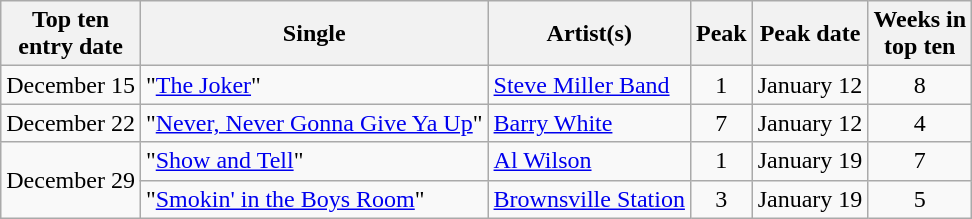<table class="plainrowheaders sortable wikitable">
<tr>
<th>Top ten<br>entry date</th>
<th>Single</th>
<th>Artist(s)</th>
<th data-sort-type="number">Peak</th>
<th>Peak date</th>
<th data-sort-type="number">Weeks in<br>top ten</th>
</tr>
<tr>
<td>December 15</td>
<td>"<a href='#'>The Joker</a>"</td>
<td><a href='#'>Steve Miller Band</a></td>
<td align=center>1</td>
<td>January 12</td>
<td align=center>8</td>
</tr>
<tr>
<td>December 22</td>
<td>"<a href='#'>Never, Never Gonna Give Ya Up</a>"</td>
<td><a href='#'>Barry White</a></td>
<td align=center>7</td>
<td>January 12</td>
<td align=center>4</td>
</tr>
<tr>
<td rowspan="2">December 29</td>
<td>"<a href='#'>Show and Tell</a>"</td>
<td><a href='#'>Al Wilson</a></td>
<td align=center>1</td>
<td>January 19</td>
<td align=center>7</td>
</tr>
<tr>
<td>"<a href='#'>Smokin' in the Boys Room</a>"</td>
<td><a href='#'>Brownsville Station</a></td>
<td align=center>3</td>
<td>January 19</td>
<td align=center>5</td>
</tr>
</table>
